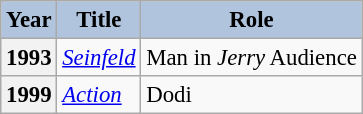<table class="wikitable plainrowheaders" style="font-size:95%;">
<tr>
<th scope="col" style="background:#B0C4DE;">Year</th>
<th scope="col" style="background:#B0C4DE;">Title</th>
<th scope="col" style="background:#B0C4DE;">Role</th>
</tr>
<tr>
<th scope="row">1993</th>
<td><em><a href='#'>Seinfeld</a></em></td>
<td>Man in <em>Jerry</em> Audience</td>
</tr>
<tr>
<th scope="row">1999</th>
<td><em><a href='#'>Action</a></em></td>
<td>Dodi</td>
</tr>
</table>
